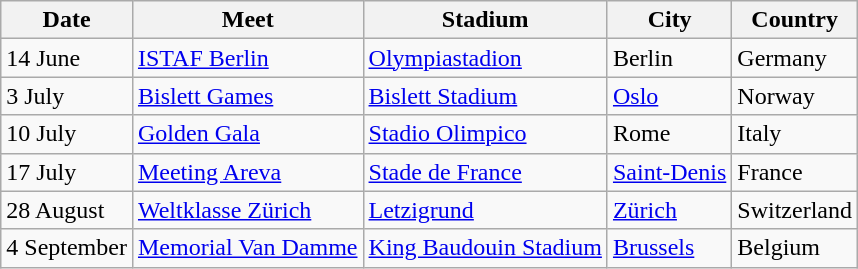<table class=wikitable>
<tr>
<th>Date</th>
<th>Meet</th>
<th>Stadium</th>
<th>City</th>
<th>Country</th>
</tr>
<tr>
<td>14 June</td>
<td><a href='#'>ISTAF Berlin</a></td>
<td><a href='#'>Olympiastadion</a></td>
<td>Berlin</td>
<td>Germany</td>
</tr>
<tr>
<td>3 July</td>
<td><a href='#'>Bislett Games</a></td>
<td><a href='#'>Bislett Stadium</a></td>
<td><a href='#'>Oslo</a></td>
<td>Norway</td>
</tr>
<tr>
<td>10 July</td>
<td><a href='#'>Golden Gala</a></td>
<td><a href='#'>Stadio Olimpico</a></td>
<td>Rome</td>
<td>Italy</td>
</tr>
<tr>
<td>17 July</td>
<td><a href='#'>Meeting Areva</a></td>
<td><a href='#'>Stade de France</a></td>
<td><a href='#'>Saint-Denis</a></td>
<td>France</td>
</tr>
<tr>
<td>28 August</td>
<td><a href='#'>Weltklasse Zürich</a></td>
<td><a href='#'>Letzigrund</a></td>
<td><a href='#'>Zürich</a></td>
<td>Switzerland</td>
</tr>
<tr>
<td>4 September</td>
<td><a href='#'>Memorial Van Damme</a></td>
<td><a href='#'>King Baudouin Stadium</a></td>
<td><a href='#'>Brussels</a></td>
<td>Belgium</td>
</tr>
</table>
